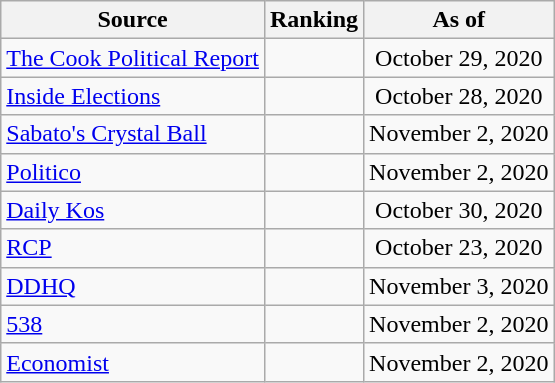<table class="wikitable" style="text-align:center">
<tr>
<th>Source</th>
<th>Ranking</th>
<th>As of</th>
</tr>
<tr>
<td align=left><a href='#'>The Cook Political Report</a></td>
<td></td>
<td>October 29, 2020</td>
</tr>
<tr>
<td align=left><a href='#'>Inside Elections</a></td>
<td></td>
<td>October 28, 2020</td>
</tr>
<tr>
<td align=left><a href='#'>Sabato's Crystal Ball</a></td>
<td></td>
<td>November 2, 2020</td>
</tr>
<tr>
<td align="left"><a href='#'>Politico</a></td>
<td></td>
<td>November 2, 2020</td>
</tr>
<tr>
<td align="left"><a href='#'>Daily Kos</a></td>
<td></td>
<td>October 30, 2020</td>
</tr>
<tr>
<td align="left"><a href='#'>RCP</a></td>
<td></td>
<td>October 23, 2020</td>
</tr>
<tr>
<td align="left"><a href='#'>DDHQ</a></td>
<td></td>
<td>November 3, 2020</td>
</tr>
<tr>
<td align="left"><a href='#'>538</a></td>
<td></td>
<td>November 2, 2020</td>
</tr>
<tr>
<td align="left"><a href='#'>Economist</a></td>
<td></td>
<td>November 2, 2020</td>
</tr>
</table>
